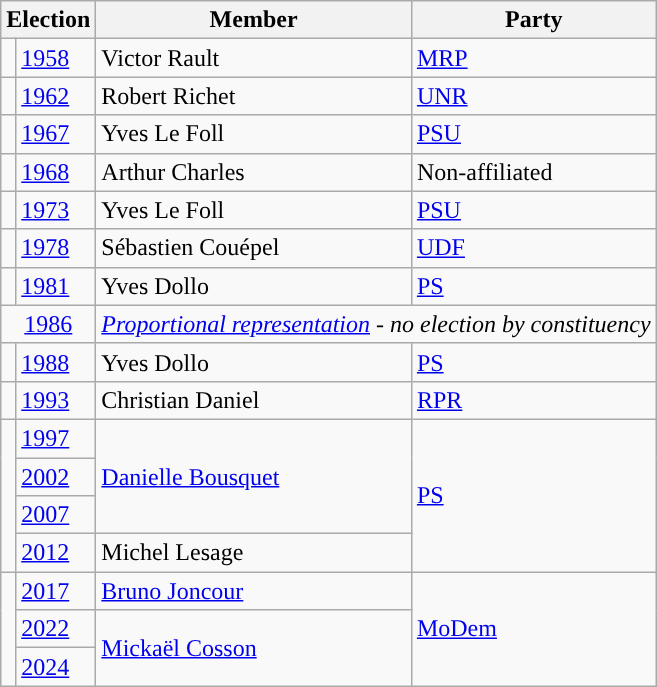<table class="wikitable">
<tr>
<th colspan="2">Election</th>
<th>Member</th>
<th>Party</th>
</tr>
<tr>
<td style="color:inherit;background-color: "></td>
<td><a href='#'>1958</a></td>
<td>Victor Rault</td>
<td><a href='#'>MRP</a></td>
</tr>
<tr>
<td style="color:inherit;background-color: "></td>
<td><a href='#'>1962</a></td>
<td>Robert Richet</td>
<td><a href='#'>UNR</a></td>
</tr>
<tr>
<td style="color:inherit;background-color: "></td>
<td><a href='#'>1967</a></td>
<td>Yves Le Foll</td>
<td><a href='#'>PSU</a></td>
</tr>
<tr>
<td style="color:inherit;background-color: "></td>
<td><a href='#'>1968</a></td>
<td>Arthur Charles</td>
<td>Non-affiliated</td>
</tr>
<tr>
<td style="color:inherit;background-color: "></td>
<td><a href='#'>1973</a></td>
<td>Yves Le Foll</td>
<td><a href='#'>PSU</a></td>
</tr>
<tr>
<td style="color:inherit;background-color: "></td>
<td><a href='#'>1978</a></td>
<td>Sébastien Couépel</td>
<td><a href='#'>UDF</a></td>
</tr>
<tr>
<td style="color:inherit;background-color: "></td>
<td><a href='#'>1981</a></td>
<td>Yves Dollo</td>
<td><a href='#'>PS</a></td>
</tr>
<tr>
<td colspan="2" align="center"><a href='#'>1986</a></td>
<td colspan="2"><em><a href='#'>Proportional representation</a> - no election by constituency</em></td>
</tr>
<tr>
<td style="color:inherit;background-color: "></td>
<td><a href='#'>1988</a></td>
<td>Yves Dollo</td>
<td><a href='#'>PS</a></td>
</tr>
<tr>
<td style="color:inherit;background-color: "></td>
<td><a href='#'>1993</a></td>
<td>Christian Daniel</td>
<td><a href='#'>RPR</a></td>
</tr>
<tr>
<td rowspan="4" style="color:inherit;background-color: "></td>
<td><a href='#'>1997</a></td>
<td rowspan=3><a href='#'>Danielle Bousquet</a></td>
<td rowspan=4><a href='#'>PS</a></td>
</tr>
<tr>
<td><a href='#'>2002</a></td>
</tr>
<tr>
<td><a href='#'>2007</a></td>
</tr>
<tr>
<td><a href='#'>2012</a></td>
<td>Michel Lesage</td>
</tr>
<tr>
<td rowspan="3" style="color:inherit;background-color: "></td>
<td><a href='#'>2017</a></td>
<td><a href='#'>Bruno Joncour</a></td>
<td rowspan="3"><a href='#'>MoDem</a></td>
</tr>
<tr>
<td><a href='#'>2022</a></td>
<td rowspan="2"><a href='#'>Mickaël Cosson</a></td>
</tr>
<tr>
<td><a href='#'>2024</a></td>
</tr>
</table>
